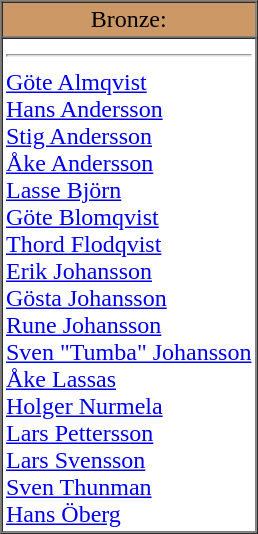<table border="1" cellpadding="2" cellSpacing="0">
<tr>
<td style="text-align:center;background-color:#cc9966;">Bronze:</td>
</tr>
<tr>
</tr>
<tr valign=top>
<td><hr> <a href='#'>Göte Almqvist</a><br><a href='#'>Hans Andersson</a><br><a href='#'>Stig Andersson</a><br><a href='#'>Åke Andersson</a><br><a href='#'>Lasse Björn</a><br><a href='#'>Göte Blomqvist</a><br><a href='#'>Thord Flodqvist</a><br><a href='#'>Erik Johansson</a><br><a href='#'>Gösta Johansson</a><br><a href='#'>Rune Johansson</a><br><a href='#'>Sven "Tumba" Johansson</a><br><a href='#'>Åke Lassas</a><br><a href='#'>Holger Nurmela</a><br><a href='#'>Lars Pettersson</a><br><a href='#'>Lars Svensson</a><br><a href='#'>Sven Thunman</a><br><a href='#'>Hans Öberg</a></td>
</tr>
</table>
